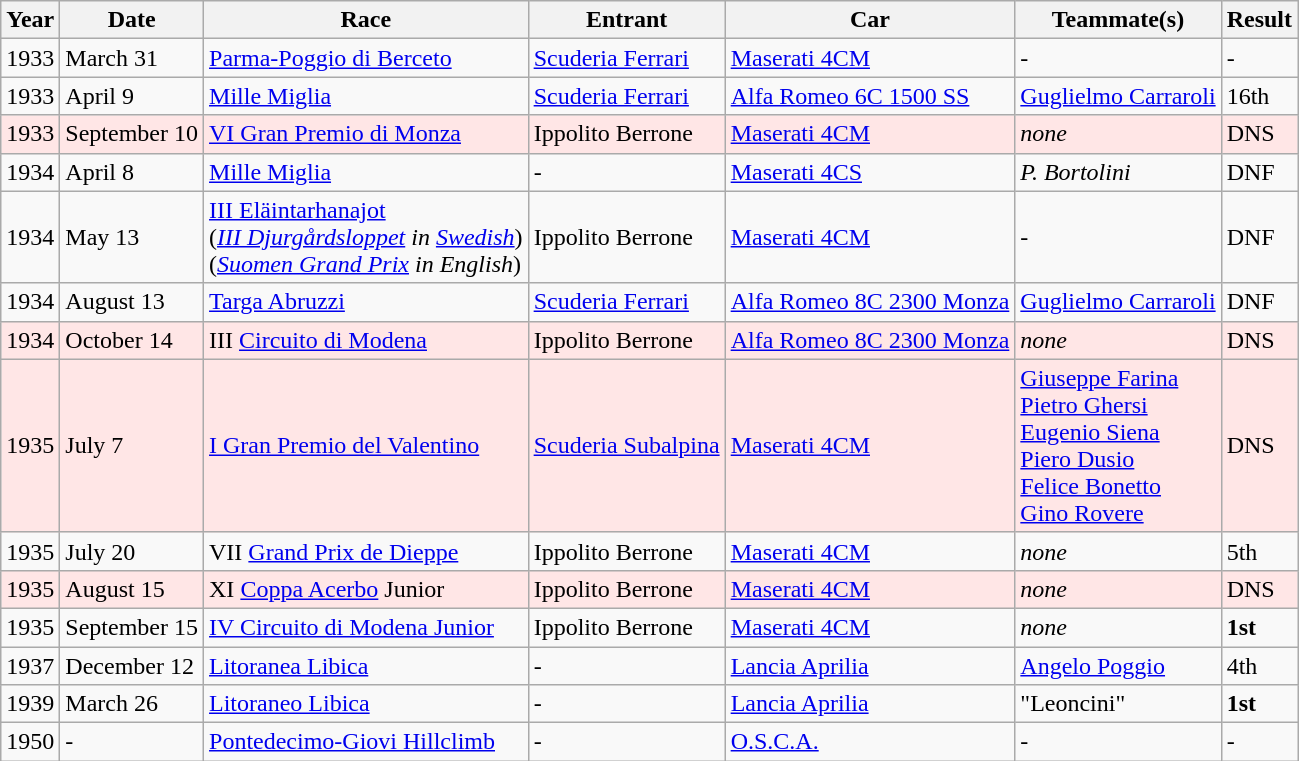<table class="wikitable sortable">
<tr>
<th>Year</th>
<th>Date</th>
<th>Race</th>
<th>Entrant</th>
<th>Car</th>
<th>Teammate(s)</th>
<th>Result</th>
</tr>
<tr>
<td>1933</td>
<td>March 31</td>
<td><a href='#'>Parma-Poggio di Berceto</a></td>
<td><a href='#'>Scuderia Ferrari</a></td>
<td><a href='#'>Maserati 4CM</a></td>
<td>-</td>
<td>-</td>
</tr>
<tr>
<td>1933</td>
<td>April 9</td>
<td><a href='#'>Mille Miglia</a></td>
<td><a href='#'>Scuderia Ferrari</a></td>
<td><a href='#'>Alfa Romeo 6C 1500 SS</a></td>
<td><a href='#'>Guglielmo Carraroli</a></td>
<td>16th</td>
</tr>
<tr>
<td style="background:#ffe6e6;">1933</td>
<td style="background:#ffe6e6;">September 10</td>
<td style="background:#ffe6e6;"><a href='#'>VI Gran Premio di Monza</a></td>
<td style="background:#ffe6e6;">Ippolito Berrone</td>
<td style="background:#ffe6e6;"><a href='#'>Maserati 4CM</a></td>
<td style="background:#ffe6e6;"><em>none</em></td>
<td style="background:#ffe6e6;">DNS</td>
</tr>
<tr>
<td>1934</td>
<td>April 8</td>
<td><a href='#'>Mille Miglia</a></td>
<td>-</td>
<td><a href='#'>Maserati 4CS</a></td>
<td><em>P. Bortolini</em></td>
<td>DNF</td>
</tr>
<tr>
<td>1934</td>
<td>May 13</td>
<td><a href='#'>III Eläintarhanajot</a><br>(<em><a href='#'>III Djurgårdsloppet</a> in <a href='#'>Swedish</a></em>)<br>(<em><a href='#'>Suomen Grand Prix</a> in English</em>)</td>
<td>Ippolito Berrone</td>
<td><a href='#'>Maserati 4CM</a></td>
<td>-</td>
<td>DNF</td>
</tr>
<tr>
<td>1934</td>
<td>August 13</td>
<td><a href='#'>Targa Abruzzi</a></td>
<td><a href='#'>Scuderia Ferrari</a></td>
<td><a href='#'>Alfa Romeo 8C 2300 Monza</a></td>
<td><a href='#'>Guglielmo Carraroli</a></td>
<td>DNF</td>
</tr>
<tr>
<td style="background:#ffe6e6;">1934</td>
<td style="background:#ffe6e6;">October 14</td>
<td style="background:#ffe6e6;">III <a href='#'>Circuito di Modena</a></td>
<td style="background:#ffe6e6;">Ippolito Berrone</td>
<td style="background:#ffe6e6;"><a href='#'>Alfa Romeo 8C 2300 Monza</a></td>
<td style="background:#ffe6e6;"><em>none</em></td>
<td style="background:#ffe6e6;">DNS</td>
</tr>
<tr>
<td style="background:#ffe6e6;">1935</td>
<td style="background:#ffe6e6;">July 7</td>
<td style="background:#ffe6e6;"><a href='#'>I Gran Premio del Valentino</a></td>
<td style="background:#ffe6e6;"><a href='#'>Scuderia Subalpina</a></td>
<td style="background:#ffe6e6;"><a href='#'>Maserati 4CM</a></td>
<td style="background:#ffe6e6;"><a href='#'>Giuseppe Farina</a><br><a href='#'>Pietro Ghersi</a><br><a href='#'>Eugenio Siena</a><br><a href='#'>Piero Dusio</a><br><a href='#'>Felice Bonetto</a><br><a href='#'>Gino Rovere</a></td>
<td style="background:#ffe6e6;">DNS</td>
</tr>
<tr>
<td>1935</td>
<td>July 20</td>
<td>VII <a href='#'>Grand Prix de Dieppe</a></td>
<td>Ippolito Berrone</td>
<td><a href='#'>Maserati 4CM</a></td>
<td><em>none</em></td>
<td>5th</td>
</tr>
<tr>
<td style="background:#ffe6e6;">1935</td>
<td style="background:#ffe6e6;">August 15</td>
<td style="background:#ffe6e6;">XI <a href='#'>Coppa Acerbo</a> Junior</td>
<td style="background:#ffe6e6;">Ippolito Berrone</td>
<td style="background:#ffe6e6;"><a href='#'>Maserati 4CM</a></td>
<td style="background:#ffe6e6;"><em>none</em></td>
<td style="background:#ffe6e6;">DNS</td>
</tr>
<tr>
<td>1935</td>
<td>September 15</td>
<td><a href='#'>IV Circuito di Modena Junior</a></td>
<td>Ippolito Berrone</td>
<td><a href='#'>Maserati 4CM</a></td>
<td><em>none</em></td>
<td><strong>1st</strong></td>
</tr>
<tr>
<td>1937</td>
<td>December 12</td>
<td><a href='#'>Litoranea Libica</a></td>
<td>-</td>
<td><a href='#'>Lancia Aprilia</a></td>
<td><a href='#'>Angelo Poggio</a></td>
<td>4th</td>
</tr>
<tr>
<td>1939</td>
<td>March 26</td>
<td><a href='#'>Litoraneo Libica</a></td>
<td>-</td>
<td><a href='#'>Lancia Aprilia</a></td>
<td>"Leoncini"</td>
<td><strong>1st</strong></td>
</tr>
<tr>
<td>1950</td>
<td>-</td>
<td><a href='#'>Pontedecimo-Giovi Hillclimb</a></td>
<td>-</td>
<td><a href='#'>O.S.C.A.</a></td>
<td>-</td>
<td>-</td>
</tr>
</table>
